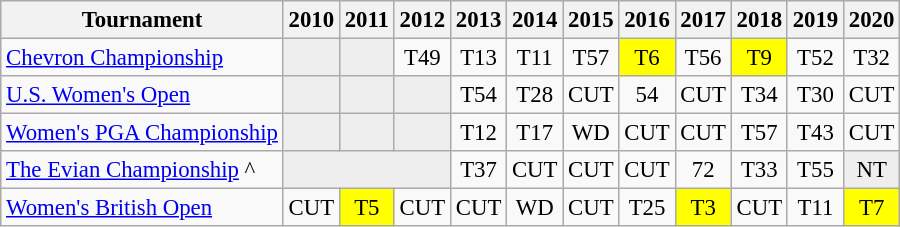<table class="wikitable" style="font-size:95%;text-align:center;">
<tr>
<th>Tournament</th>
<th>2010</th>
<th>2011</th>
<th>2012</th>
<th>2013</th>
<th>2014</th>
<th>2015</th>
<th>2016</th>
<th>2017</th>
<th>2018</th>
<th>2019</th>
<th>2020</th>
</tr>
<tr>
<td align=left><a href='#'>Chevron Championship</a></td>
<td style="background:#eeeeee;"></td>
<td style="background:#eeeeee;"></td>
<td>T49</td>
<td>T13</td>
<td>T11</td>
<td>T57</td>
<td style="background:yellow;">T6</td>
<td>T56</td>
<td style="background:yellow;">T9</td>
<td>T52</td>
<td>T32</td>
</tr>
<tr>
<td align=left><a href='#'>U.S. Women's Open</a></td>
<td style="background:#eeeeee;"></td>
<td style="background:#eeeeee;"></td>
<td style="background:#eeeeee;"></td>
<td>T54</td>
<td>T28</td>
<td>CUT</td>
<td>54</td>
<td>CUT</td>
<td>T34</td>
<td>T30</td>
<td>CUT</td>
</tr>
<tr>
<td align=left><a href='#'>Women's PGA Championship</a></td>
<td style="background:#eeeeee;"></td>
<td style="background:#eeeeee;"></td>
<td style="background:#eeeeee;"></td>
<td>T12</td>
<td>T17</td>
<td>WD</td>
<td>CUT</td>
<td>CUT</td>
<td>T57</td>
<td>T43</td>
<td>CUT</td>
</tr>
<tr>
<td align=left><a href='#'>The Evian Championship</a> ^</td>
<td style="background:#eeeeee;" colspan=3></td>
<td>T37</td>
<td>CUT</td>
<td>CUT</td>
<td>CUT</td>
<td>72</td>
<td>T33</td>
<td>T55</td>
<td style="background:#eeeeee;">NT</td>
</tr>
<tr>
<td align=left><a href='#'>Women's British Open</a></td>
<td>CUT</td>
<td style="background:yellow;">T5</td>
<td>CUT</td>
<td>CUT</td>
<td>WD</td>
<td>CUT</td>
<td>T25</td>
<td style="background:yellow;">T3</td>
<td>CUT</td>
<td>T11</td>
<td style="background:yellow;">T7</td>
</tr>
</table>
